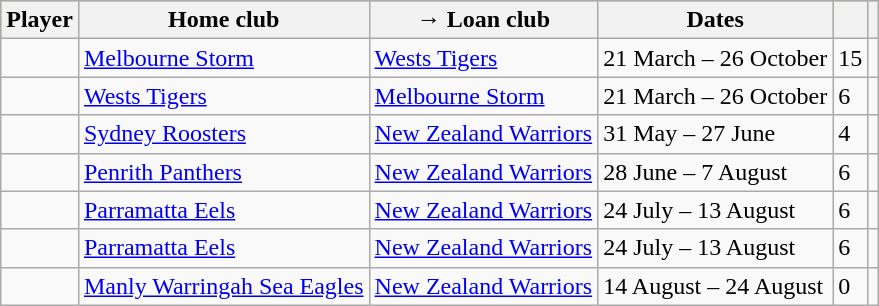<table class="wikitable sortable">
<tr style="background:#bdb76b;">
<th>Player</th>
<th>Home club</th>
<th>→ Loan club</th>
<th>Dates</th>
<th></th>
<th></th>
</tr>
<tr>
<td></td>
<td> <a href='#'>Melbourne Storm</a></td>
<td> <a href='#'>Wests Tigers</a></td>
<td>21 March – 26 October<br></td>
<td>15</td>
<td></td>
</tr>
<tr>
<td></td>
<td> <a href='#'>Wests Tigers</a></td>
<td> <a href='#'>Melbourne Storm</a></td>
<td>21 March – 26 October<br></td>
<td>6</td>
<td></td>
</tr>
<tr>
<td></td>
<td> <a href='#'>Sydney Roosters</a></td>
<td> <a href='#'>New Zealand Warriors</a></td>
<td>31 May – 27 June<br></td>
<td>4</td>
<td></td>
</tr>
<tr>
<td></td>
<td> <a href='#'>Penrith Panthers</a></td>
<td> <a href='#'>New Zealand Warriors</a></td>
<td>28 June – 7 August<br></td>
<td>6</td>
<td></td>
</tr>
<tr>
<td></td>
<td> <a href='#'>Parramatta Eels</a></td>
<td> <a href='#'>New Zealand Warriors</a></td>
<td>24 July – 13 August <br></td>
<td>6</td>
<td></td>
</tr>
<tr>
<td></td>
<td> <a href='#'>Parramatta Eels</a></td>
<td> <a href='#'>New Zealand Warriors</a></td>
<td>24 July – 13 August<br></td>
<td>6</td>
<td></td>
</tr>
<tr>
<td></td>
<td> <a href='#'>Manly Warringah Sea Eagles</a></td>
<td> <a href='#'>New Zealand Warriors</a></td>
<td>14 August – 24 August</td>
<td>0</td>
<td></td>
</tr>
</table>
